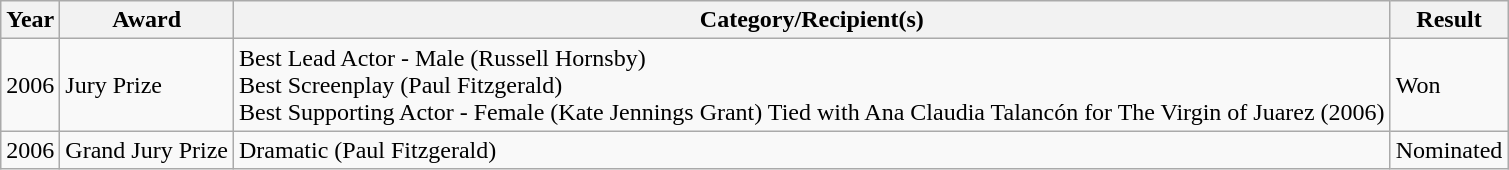<table class="wikitable">
<tr>
<th>Year</th>
<th>Award</th>
<th>Category/Recipient(s)</th>
<th>Result</th>
</tr>
<tr>
<td>2006</td>
<td>Jury Prize</td>
<td>Best Lead Actor - Male (Russell Hornsby)<br>Best Screenplay (Paul Fitzgerald)<br>Best Supporting Actor - Female (Kate Jennings Grant) Tied with Ana Claudia Talancón for The Virgin of Juarez (2006)</td>
<td>Won</td>
</tr>
<tr>
<td>2006</td>
<td>Grand Jury Prize</td>
<td>Dramatic (Paul Fitzgerald)</td>
<td>Nominated</td>
</tr>
</table>
